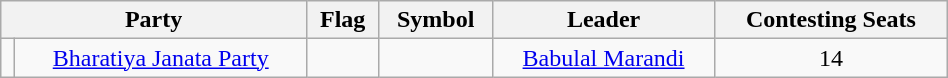<table class="wikitable " width="50%" style="text-align:center">
<tr>
<th colspan="2">Party</th>
<th>Flag</th>
<th>Symbol</th>
<th>Leader</th>
<th>Contesting Seats</th>
</tr>
<tr>
<td></td>
<td><a href='#'>Bharatiya Janata Party</a></td>
<td></td>
<td></td>
<td><a href='#'>Babulal Marandi</a></td>
<td>14</td>
</tr>
</table>
